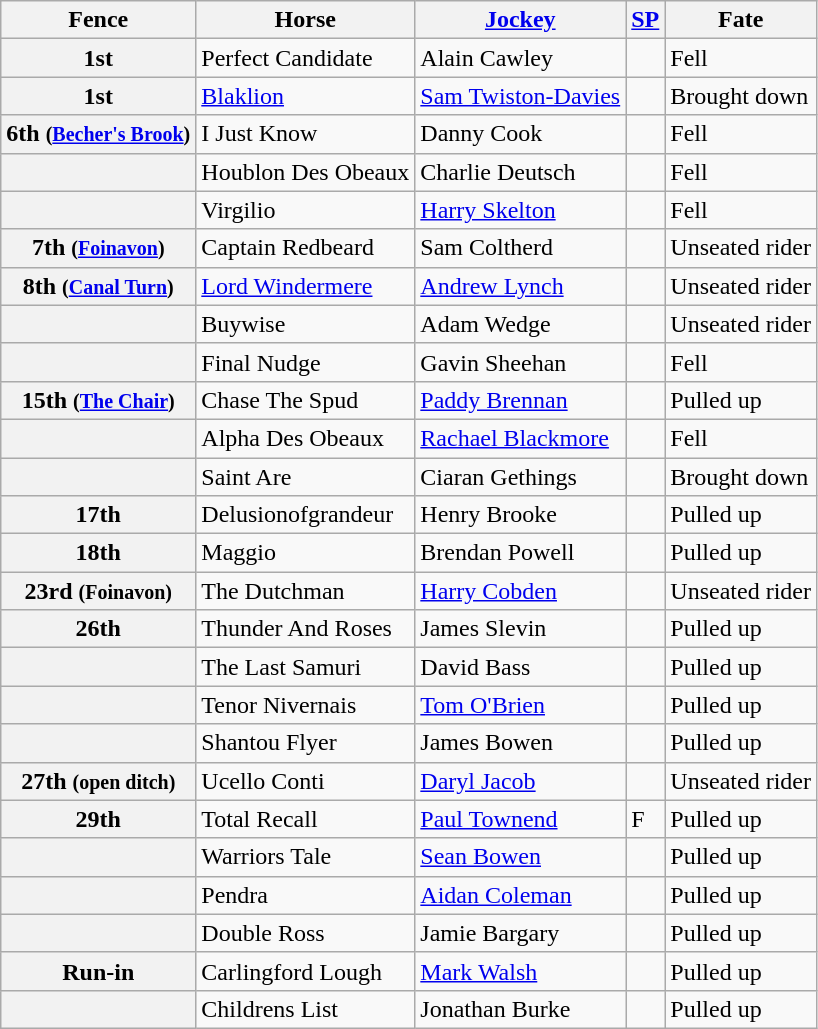<table class="wikitable sortable plainrowheaders">
<tr>
<th>Fence</th>
<th>Horse</th>
<th><a href='#'>Jockey</a></th>
<th><a href='#'>SP</a></th>
<th>Fate</th>
</tr>
<tr>
<th scope="row">1st</th>
<td>Perfect Candidate</td>
<td>Alain Cawley</td>
<td></td>
<td>Fell</td>
</tr>
<tr>
<th scope="row">1st</th>
<td><a href='#'>Blaklion</a></td>
<td><a href='#'>Sam Twiston-Davies</a></td>
<td></td>
<td>Brought down</td>
</tr>
<tr>
<th scope="row">6th <small>(<a href='#'>Becher's Brook</a>)</small></th>
<td>I Just Know</td>
<td>Danny Cook</td>
<td></td>
<td>Fell</td>
</tr>
<tr>
<th scope="row"></th>
<td>Houblon Des Obeaux</td>
<td>Charlie Deutsch</td>
<td></td>
<td>Fell</td>
</tr>
<tr>
<th scope="row"></th>
<td>Virgilio</td>
<td><a href='#'>Harry Skelton</a></td>
<td></td>
<td>Fell</td>
</tr>
<tr>
<th scope="row">7th <small>(<a href='#'>Foinavon</a>)</small></th>
<td>Captain Redbeard</td>
<td>Sam Coltherd</td>
<td></td>
<td>Unseated rider</td>
</tr>
<tr>
<th scope="row">8th <small>(<a href='#'>Canal Turn</a>)</small></th>
<td><a href='#'>Lord Windermere</a></td>
<td><a href='#'>Andrew Lynch</a></td>
<td></td>
<td>Unseated rider</td>
</tr>
<tr>
<th scope="row"></th>
<td>Buywise</td>
<td>Adam Wedge</td>
<td></td>
<td>Unseated rider</td>
</tr>
<tr>
<th scope="row"></th>
<td>Final Nudge</td>
<td>Gavin Sheehan</td>
<td></td>
<td>Fell</td>
</tr>
<tr>
<th scope="row">15th <small>(<a href='#'>The Chair</a>)</small></th>
<td>Chase The Spud</td>
<td><a href='#'>Paddy Brennan</a></td>
<td></td>
<td>Pulled up</td>
</tr>
<tr>
<th scope="row"></th>
<td>Alpha Des Obeaux</td>
<td><a href='#'>Rachael Blackmore</a></td>
<td></td>
<td>Fell</td>
</tr>
<tr>
<th scope="row"></th>
<td>Saint Are</td>
<td>Ciaran Gethings</td>
<td></td>
<td>Brought down</td>
</tr>
<tr>
<th scope="row">17th</th>
<td>Delusionofgrandeur</td>
<td>Henry Brooke</td>
<td></td>
<td>Pulled up</td>
</tr>
<tr>
<th scope="row">18th</th>
<td>Maggio</td>
<td>Brendan Powell</td>
<td></td>
<td>Pulled up</td>
</tr>
<tr>
<th scope="row">23rd <small>(Foinavon)</small></th>
<td>The Dutchman</td>
<td><a href='#'>Harry Cobden</a></td>
<td></td>
<td>Unseated rider</td>
</tr>
<tr>
<th scope="row">26th</th>
<td>Thunder And Roses</td>
<td>James Slevin</td>
<td></td>
<td>Pulled up</td>
</tr>
<tr>
<th scope="row"></th>
<td>The Last Samuri</td>
<td>David Bass</td>
<td></td>
<td>Pulled up</td>
</tr>
<tr>
<th scope="row"></th>
<td>Tenor Nivernais</td>
<td><a href='#'>Tom O'Brien</a></td>
<td></td>
<td>Pulled up</td>
</tr>
<tr>
<th scope="row"></th>
<td>Shantou Flyer</td>
<td>James Bowen</td>
<td></td>
<td>Pulled up</td>
</tr>
<tr>
<th scope="row">27th <small>(open ditch)</small></th>
<td>Ucello Conti</td>
<td><a href='#'>Daryl Jacob</a></td>
<td></td>
<td>Unseated rider</td>
</tr>
<tr>
<th scope="row">29th</th>
<td>Total Recall</td>
<td><a href='#'>Paul Townend</a></td>
<td> F</td>
<td>Pulled up</td>
</tr>
<tr>
<th scope="row"></th>
<td>Warriors Tale</td>
<td><a href='#'>Sean Bowen</a></td>
<td></td>
<td>Pulled up</td>
</tr>
<tr>
<th scope="row"></th>
<td>Pendra</td>
<td><a href='#'>Aidan Coleman</a></td>
<td></td>
<td>Pulled up</td>
</tr>
<tr>
<th scope="row"></th>
<td>Double Ross</td>
<td>Jamie Bargary</td>
<td></td>
<td>Pulled up</td>
</tr>
<tr>
<th scope="row">Run-in</th>
<td>Carlingford Lough</td>
<td><a href='#'>Mark Walsh</a></td>
<td></td>
<td>Pulled up</td>
</tr>
<tr>
<th scope="row"></th>
<td>Childrens List</td>
<td>Jonathan Burke</td>
<td></td>
<td>Pulled up</td>
</tr>
</table>
